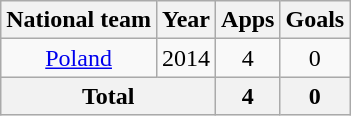<table class="wikitable" style="text-align:center">
<tr>
<th>National team</th>
<th>Year</th>
<th>Apps</th>
<th>Goals</th>
</tr>
<tr>
<td rowspan="1"><a href='#'>Poland</a></td>
<td>2014</td>
<td>4</td>
<td>0</td>
</tr>
<tr>
<th colspan="2">Total</th>
<th>4</th>
<th>0</th>
</tr>
</table>
